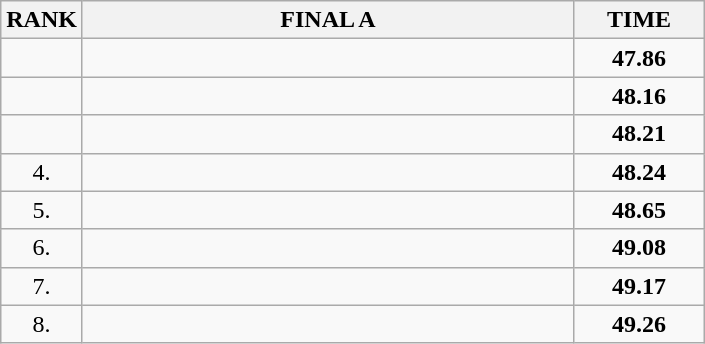<table class="wikitable">
<tr>
<th>RANK</th>
<th style="width: 20em">FINAL A</th>
<th style="width: 5em">TIME</th>
</tr>
<tr>
<td align="center"></td>
<td></td>
<td align="center"><strong>47.86</strong></td>
</tr>
<tr>
<td align="center"></td>
<td></td>
<td align="center"><strong>48.16</strong></td>
</tr>
<tr>
<td align="center"></td>
<td></td>
<td align="center"><strong>48.21</strong></td>
</tr>
<tr>
<td align="center">4.</td>
<td></td>
<td align="center"><strong>48.24</strong></td>
</tr>
<tr>
<td align="center">5.</td>
<td></td>
<td align="center"><strong>48.65</strong></td>
</tr>
<tr>
<td align="center">6.</td>
<td></td>
<td align="center"><strong>49.08</strong></td>
</tr>
<tr>
<td align="center">7.</td>
<td></td>
<td align="center"><strong>49.17</strong></td>
</tr>
<tr>
<td align="center">8.</td>
<td></td>
<td align="center"><strong>49.26</strong></td>
</tr>
</table>
